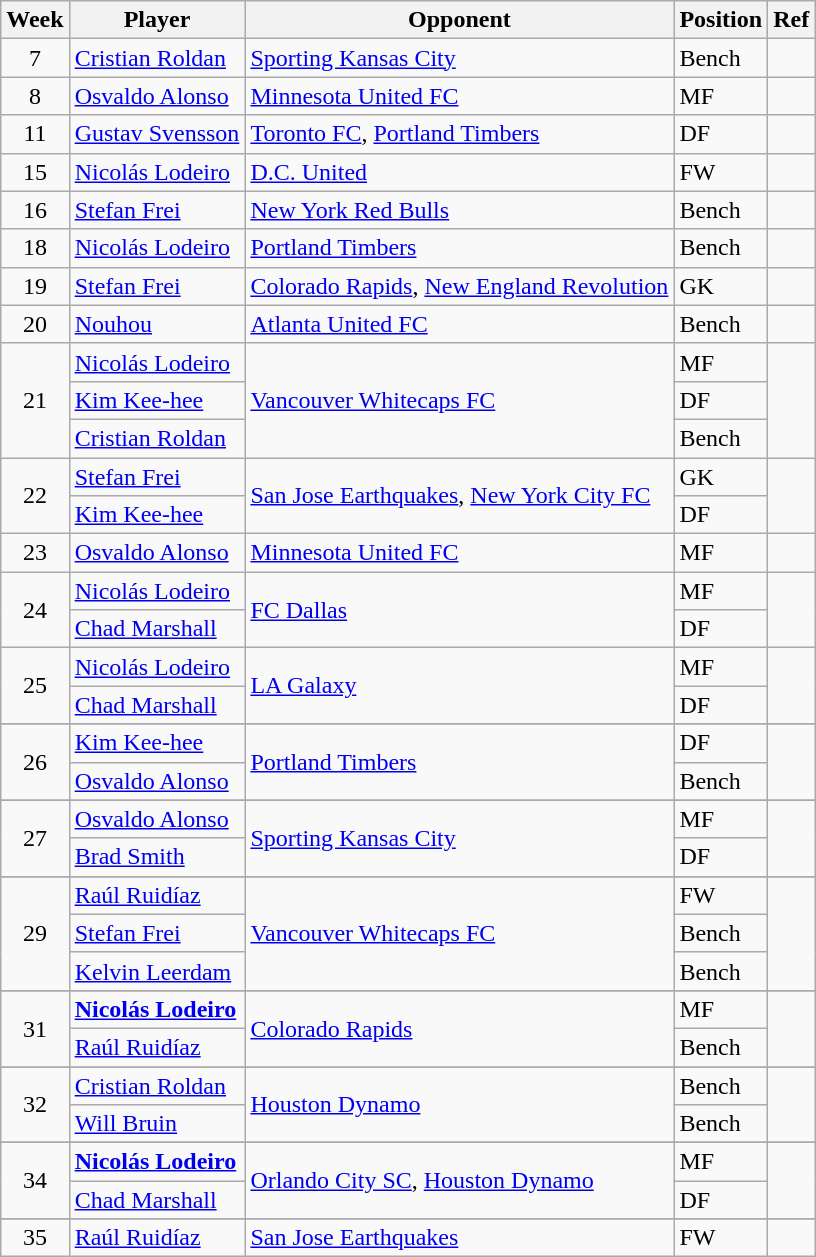<table class=wikitable>
<tr>
<th>Week</th>
<th>Player</th>
<th>Opponent</th>
<th>Position</th>
<th>Ref</th>
</tr>
<tr>
<td align=center>7</td>
<td> <a href='#'>Cristian Roldan</a></td>
<td><a href='#'>Sporting Kansas City</a></td>
<td>Bench</td>
<td></td>
</tr>
<tr>
<td align=center>8</td>
<td> <a href='#'>Osvaldo Alonso</a></td>
<td><a href='#'>Minnesota United FC</a></td>
<td>MF</td>
<td></td>
</tr>
<tr>
<td align=center>11</td>
<td> <a href='#'>Gustav Svensson</a></td>
<td><a href='#'>Toronto FC</a>, <a href='#'>Portland Timbers</a></td>
<td>DF</td>
<td></td>
</tr>
<tr>
<td align=center>15</td>
<td> <a href='#'>Nicolás Lodeiro</a></td>
<td><a href='#'>D.C. United</a></td>
<td>FW</td>
<td></td>
</tr>
<tr>
<td align=center>16</td>
<td> <a href='#'>Stefan Frei</a></td>
<td><a href='#'>New York Red Bulls</a></td>
<td>Bench</td>
<td></td>
</tr>
<tr>
<td align=center>18</td>
<td> <a href='#'>Nicolás Lodeiro</a></td>
<td><a href='#'>Portland Timbers</a></td>
<td>Bench</td>
<td></td>
</tr>
<tr>
<td align=center>19</td>
<td> <a href='#'>Stefan Frei</a></td>
<td><a href='#'>Colorado Rapids</a>, <a href='#'>New England Revolution</a></td>
<td>GK</td>
<td></td>
</tr>
<tr>
<td align=center>20</td>
<td> <a href='#'>Nouhou</a></td>
<td><a href='#'>Atlanta United FC</a></td>
<td>Bench</td>
<td></td>
</tr>
<tr>
<td align=center rowspan="3">21</td>
<td> <a href='#'>Nicolás Lodeiro</a></td>
<td rowspan="3"><a href='#'>Vancouver Whitecaps FC</a></td>
<td>MF</td>
<td rowspan="3"></td>
</tr>
<tr>
<td> <a href='#'>Kim Kee-hee</a></td>
<td>DF</td>
</tr>
<tr>
<td> <a href='#'>Cristian Roldan</a></td>
<td>Bench</td>
</tr>
<tr>
<td align=center rowspan="2">22</td>
<td> <a href='#'>Stefan Frei</a></td>
<td rowspan="2"><a href='#'>San Jose Earthquakes</a>, <a href='#'>New York City FC</a></td>
<td>GK</td>
<td rowspan="2"></td>
</tr>
<tr>
<td> <a href='#'>Kim Kee-hee</a></td>
<td>DF</td>
</tr>
<tr>
<td align=center>23</td>
<td> <a href='#'>Osvaldo Alonso</a></td>
<td><a href='#'>Minnesota United FC</a></td>
<td>MF</td>
<td></td>
</tr>
<tr>
<td align=center rowspan="2">24</td>
<td> <a href='#'>Nicolás Lodeiro</a></td>
<td rowspan="2"><a href='#'>FC Dallas</a></td>
<td>MF</td>
<td rowspan="2"></td>
</tr>
<tr>
<td> <a href='#'>Chad Marshall</a></td>
<td>DF</td>
</tr>
<tr>
<td align=center rowspan="2">25</td>
<td> <a href='#'>Nicolás Lodeiro</a></td>
<td rowspan="2"><a href='#'>LA Galaxy</a></td>
<td>MF</td>
<td rowspan="2"></td>
</tr>
<tr>
<td> <a href='#'>Chad Marshall</a></td>
<td>DF</td>
</tr>
<tr>
</tr>
<tr>
<td align=center rowspan="2">26</td>
<td> <a href='#'>Kim Kee-hee</a></td>
<td rowspan="2"><a href='#'>Portland Timbers</a></td>
<td>DF</td>
<td rowspan="2"></td>
</tr>
<tr>
<td> <a href='#'>Osvaldo Alonso</a></td>
<td>Bench</td>
</tr>
<tr>
</tr>
<tr>
<td align=center rowspan="2">27</td>
<td> <a href='#'>Osvaldo Alonso</a></td>
<td rowspan="2"><a href='#'>Sporting Kansas City</a></td>
<td>MF</td>
<td rowspan="2"></td>
</tr>
<tr>
<td> <a href='#'>Brad Smith</a></td>
<td>DF</td>
</tr>
<tr>
</tr>
<tr>
<td align=center rowspan="3">29</td>
<td> <a href='#'>Raúl Ruidíaz</a></td>
<td rowspan="3"><a href='#'>Vancouver Whitecaps FC</a></td>
<td>FW</td>
<td rowspan="3"></td>
</tr>
<tr>
<td> <a href='#'>Stefan Frei</a></td>
<td>Bench</td>
</tr>
<tr>
<td> <a href='#'>Kelvin Leerdam</a></td>
<td>Bench</td>
</tr>
<tr>
</tr>
<tr>
<td align=center rowspan="2">31</td>
<td> <strong><a href='#'>Nicolás Lodeiro</a></strong></td>
<td rowspan="2"><a href='#'>Colorado Rapids</a></td>
<td>MF</td>
<td rowspan="2"></td>
</tr>
<tr>
<td> <a href='#'>Raúl Ruidíaz</a></td>
<td>Bench</td>
</tr>
<tr>
</tr>
<tr>
<td align=center rowspan="2">32</td>
<td> <a href='#'>Cristian Roldan</a></td>
<td rowspan="2"><a href='#'>Houston Dynamo</a></td>
<td>Bench</td>
<td rowspan="2"></td>
</tr>
<tr>
<td> <a href='#'>Will Bruin</a></td>
<td>Bench</td>
</tr>
<tr>
</tr>
<tr>
<td align=center rowspan="2">34</td>
<td> <strong><a href='#'>Nicolás Lodeiro</a></strong></td>
<td rowspan="2"><a href='#'>Orlando City SC</a>, <a href='#'>Houston Dynamo</a></td>
<td>MF</td>
<td rowspan="2"></td>
</tr>
<tr>
<td> <a href='#'>Chad Marshall</a></td>
<td>DF</td>
</tr>
<tr>
</tr>
<tr>
<td align=center>35</td>
<td> <a href='#'>Raúl Ruidíaz</a></td>
<td><a href='#'>San Jose Earthquakes</a></td>
<td>FW</td>
<td></td>
</tr>
</table>
